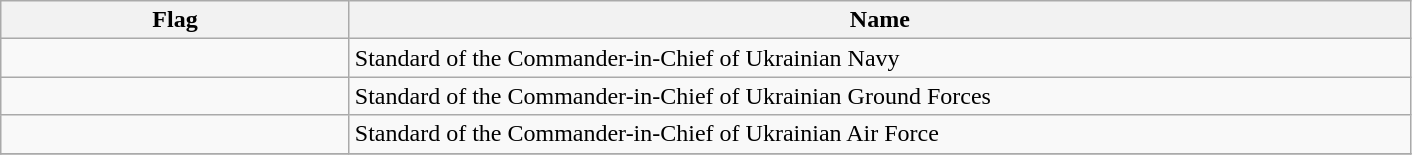<table class="wikitable">
<tr>
<th width="225">Flag</th>
<th width="700">Name</th>
</tr>
<tr>
<td></td>
<td>Standard of the Commander-in-Chief of Ukrainian Navy</td>
</tr>
<tr>
<td></td>
<td>Standard of the Commander-in-Chief of Ukrainian Ground Forces</td>
</tr>
<tr>
<td></td>
<td>Standard of the Commander-in-Chief of Ukrainian Air Force</td>
</tr>
<tr>
</tr>
</table>
